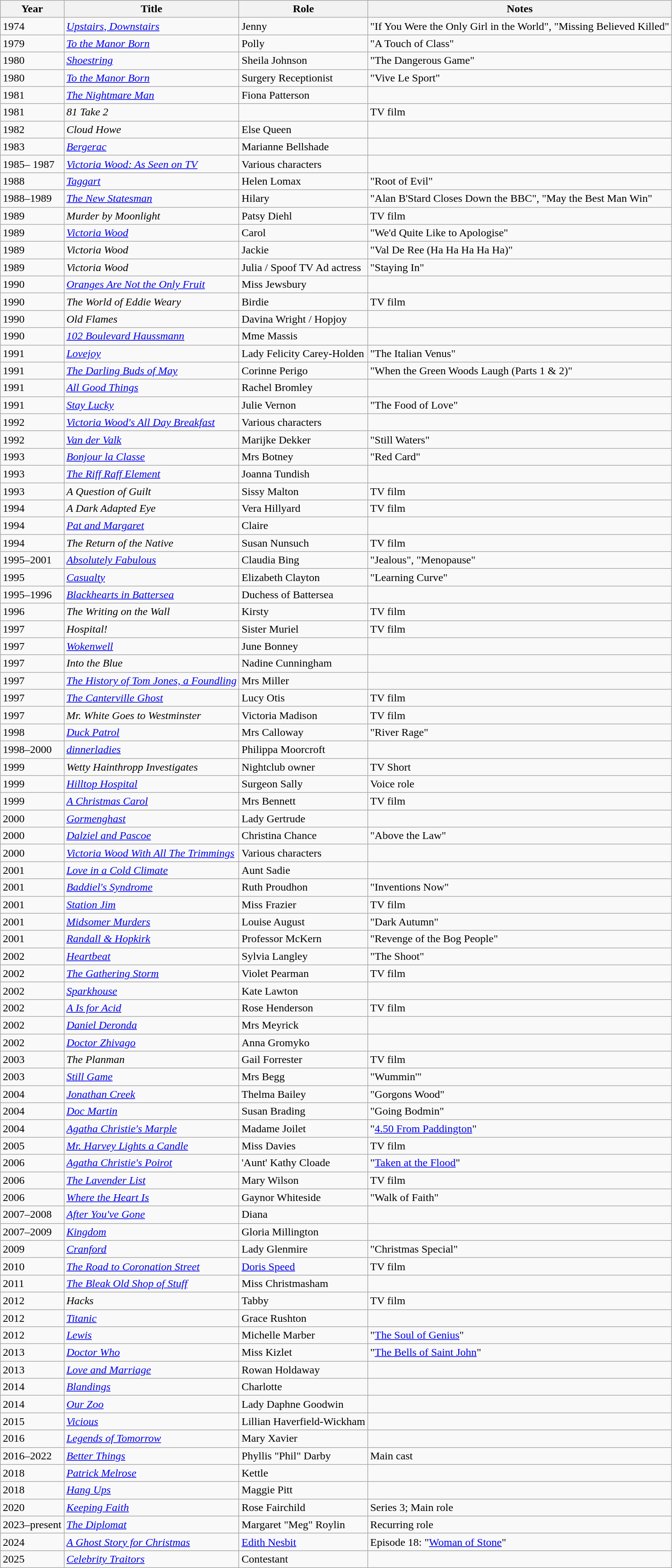<table class="wikitable sortable">
<tr>
<th>Year</th>
<th>Title</th>
<th>Role</th>
<th scope="col" class="unsortable">Notes</th>
</tr>
<tr>
<td>1974</td>
<td><em><a href='#'>Upstairs, Downstairs</a></em></td>
<td>Jenny</td>
<td>"If You Were the Only Girl in the World", "Missing Believed Killed"</td>
</tr>
<tr>
<td>1979</td>
<td><em><a href='#'>To the Manor Born</a></em></td>
<td>Polly</td>
<td>"A Touch of Class"</td>
</tr>
<tr>
<td>1980</td>
<td><em><a href='#'>Shoestring</a></em></td>
<td>Sheila Johnson</td>
<td>"The Dangerous Game"</td>
</tr>
<tr>
<td>1980</td>
<td><em><a href='#'>To the Manor Born</a></em></td>
<td>Surgery Receptionist</td>
<td>"Vive Le Sport"</td>
</tr>
<tr>
<td>1981</td>
<td><em><a href='#'>The Nightmare Man</a></em></td>
<td>Fiona Patterson</td>
<td></td>
</tr>
<tr>
<td>1981</td>
<td><em>81 Take 2</em></td>
<td></td>
<td>TV film</td>
</tr>
<tr>
<td>1982</td>
<td><em>Cloud Howe</em></td>
<td>Else Queen</td>
<td></td>
</tr>
<tr>
<td>1983</td>
<td><em><a href='#'>Bergerac</a></em></td>
<td>Marianne Bellshade</td>
<td></td>
</tr>
<tr>
<td>1985– 1987</td>
<td><em><a href='#'>Victoria Wood: As Seen on TV</a></em></td>
<td>Various characters</td>
<td></td>
</tr>
<tr>
<td>1988</td>
<td><em><a href='#'>Taggart</a></em></td>
<td>Helen Lomax</td>
<td>"Root of Evil"</td>
</tr>
<tr>
<td>1988–1989</td>
<td><em><a href='#'>The New Statesman</a></em></td>
<td>Hilary</td>
<td>"Alan B'Stard Closes Down the BBC", "May the Best Man Win"</td>
</tr>
<tr>
<td>1989</td>
<td><em>Murder by Moonlight</em></td>
<td>Patsy Diehl</td>
<td>TV film</td>
</tr>
<tr>
<td>1989</td>
<td><em><a href='#'>Victoria Wood</a></em></td>
<td>Carol</td>
<td>"We'd Quite Like to Apologise"</td>
</tr>
<tr>
<td>1989</td>
<td><em>Victoria Wood</em></td>
<td>Jackie</td>
<td>"Val De Ree (Ha Ha Ha Ha Ha)"</td>
</tr>
<tr>
<td>1989</td>
<td><em>Victoria Wood</em></td>
<td>Julia / Spoof TV Ad actress</td>
<td>"Staying In"</td>
</tr>
<tr>
<td>1990</td>
<td><em><a href='#'>Oranges Are Not the Only Fruit</a></em></td>
<td>Miss Jewsbury</td>
<td></td>
</tr>
<tr>
<td>1990</td>
<td><em>The World of Eddie Weary</em></td>
<td>Birdie</td>
<td>TV film</td>
</tr>
<tr>
<td>1990</td>
<td><em>Old Flames</em></td>
<td>Davina Wright / Hopjoy</td>
<td></td>
</tr>
<tr>
<td>1990</td>
<td><em><a href='#'>102 Boulevard Haussmann</a></em></td>
<td>Mme Massis</td>
<td></td>
</tr>
<tr>
<td>1991</td>
<td><em><a href='#'>Lovejoy</a></em></td>
<td>Lady Felicity Carey-Holden</td>
<td>"The Italian Venus"</td>
</tr>
<tr>
<td>1991</td>
<td><em><a href='#'>The Darling Buds of May</a></em></td>
<td>Corinne Perigo</td>
<td>"When the Green Woods Laugh (Parts 1 & 2)"</td>
</tr>
<tr>
<td>1991</td>
<td><em><a href='#'>All Good Things</a></em></td>
<td>Rachel Bromley</td>
<td></td>
</tr>
<tr>
<td>1991</td>
<td><em><a href='#'>Stay Lucky</a></em></td>
<td>Julie Vernon</td>
<td>"The Food of Love"</td>
</tr>
<tr>
<td>1992</td>
<td><em><a href='#'>Victoria Wood's All Day Breakfast</a></em></td>
<td>Various characters</td>
<td></td>
</tr>
<tr>
<td>1992</td>
<td><em><a href='#'>Van der Valk</a></em></td>
<td>Marijke Dekker</td>
<td>"Still Waters"</td>
</tr>
<tr>
<td>1993</td>
<td><em><a href='#'>Bonjour la Classe</a></em></td>
<td>Mrs Botney</td>
<td>"Red Card"</td>
</tr>
<tr>
<td>1993</td>
<td><em><a href='#'>The Riff Raff Element</a></em></td>
<td>Joanna Tundish</td>
<td></td>
</tr>
<tr>
<td>1993</td>
<td><em>A Question of Guilt</em></td>
<td>Sissy Malton</td>
<td>TV film</td>
</tr>
<tr>
<td>1994</td>
<td><em>A Dark Adapted Eye</em></td>
<td>Vera Hillyard</td>
<td>TV film</td>
</tr>
<tr>
<td>1994</td>
<td><em><a href='#'>Pat and Margaret</a></em></td>
<td>Claire</td>
<td></td>
</tr>
<tr>
<td>1994</td>
<td><em>The Return of the Native</em></td>
<td>Susan Nunsuch</td>
<td>TV film</td>
</tr>
<tr>
<td>1995–2001</td>
<td><em><a href='#'>Absolutely Fabulous</a></em></td>
<td>Claudia Bing</td>
<td>"Jealous", "Menopause"</td>
</tr>
<tr>
<td>1995</td>
<td><em><a href='#'>Casualty</a></em></td>
<td>Elizabeth Clayton</td>
<td>"Learning Curve"</td>
</tr>
<tr>
<td>1995–1996</td>
<td><em><a href='#'>Blackhearts in Battersea</a></em></td>
<td>Duchess of Battersea</td>
<td></td>
</tr>
<tr>
<td>1996</td>
<td><em>The Writing on the Wall</em></td>
<td>Kirsty</td>
<td>TV film</td>
</tr>
<tr>
<td>1997</td>
<td><em>Hospital!</em></td>
<td>Sister Muriel</td>
<td>TV film</td>
</tr>
<tr>
<td>1997</td>
<td><em><a href='#'>Wokenwell</a></em></td>
<td>June Bonney</td>
<td></td>
</tr>
<tr>
<td>1997</td>
<td><em>Into the Blue</em></td>
<td>Nadine Cunningham</td>
<td></td>
</tr>
<tr>
<td>1997</td>
<td><em><a href='#'>The History of Tom Jones, a Foundling</a></em></td>
<td>Mrs Miller</td>
<td></td>
</tr>
<tr>
<td>1997</td>
<td><em><a href='#'>The Canterville Ghost</a></em></td>
<td>Lucy Otis</td>
<td>TV film</td>
</tr>
<tr>
<td>1997</td>
<td><em>Mr. White Goes to Westminster</em></td>
<td>Victoria Madison</td>
<td>TV film</td>
</tr>
<tr>
<td>1998</td>
<td><em><a href='#'>Duck Patrol</a></em></td>
<td>Mrs Calloway</td>
<td>"River Rage"</td>
</tr>
<tr>
<td>1998–2000</td>
<td><em><a href='#'>dinnerladies</a></em></td>
<td>Philippa Moorcroft</td>
<td></td>
</tr>
<tr>
<td>1999</td>
<td><em>Wetty Hainthropp Investigates</em></td>
<td>Nightclub owner</td>
<td>TV Short</td>
</tr>
<tr>
<td>1999</td>
<td><em><a href='#'>Hilltop Hospital</a></em></td>
<td>Surgeon Sally</td>
<td>Voice role</td>
</tr>
<tr>
<td>1999</td>
<td><em><a href='#'>A Christmas Carol</a></em></td>
<td>Mrs Bennett</td>
<td>TV film</td>
</tr>
<tr>
<td>2000</td>
<td><em><a href='#'>Gormenghast</a></em></td>
<td>Lady Gertrude</td>
<td></td>
</tr>
<tr>
<td>2000</td>
<td><em><a href='#'>Dalziel and Pascoe</a></em></td>
<td>Christina Chance</td>
<td>"Above the Law"</td>
</tr>
<tr>
<td>2000</td>
<td><em><a href='#'>Victoria Wood With All The Trimmings</a></em></td>
<td>Various characters</td>
<td></td>
</tr>
<tr>
<td>2001</td>
<td><em><a href='#'>Love in a Cold Climate</a></em></td>
<td>Aunt Sadie</td>
<td></td>
</tr>
<tr>
<td>2001</td>
<td><em><a href='#'>Baddiel's Syndrome</a></em></td>
<td>Ruth Proudhon</td>
<td>"Inventions Now"</td>
</tr>
<tr>
<td>2001</td>
<td><em><a href='#'>Station Jim</a></em></td>
<td>Miss Frazier</td>
<td>TV film</td>
</tr>
<tr>
<td>2001</td>
<td><em><a href='#'>Midsomer Murders</a></em></td>
<td>Louise August</td>
<td>"Dark Autumn"</td>
</tr>
<tr>
<td>2001</td>
<td><em><a href='#'>Randall & Hopkirk</a></em></td>
<td>Professor McKern</td>
<td>"Revenge of the Bog People"</td>
</tr>
<tr>
<td>2002</td>
<td><em><a href='#'>Heartbeat</a></em></td>
<td>Sylvia Langley</td>
<td>"The Shoot"</td>
</tr>
<tr>
<td>2002</td>
<td><em><a href='#'>The Gathering Storm</a></em></td>
<td>Violet Pearman</td>
<td>TV film</td>
</tr>
<tr>
<td>2002</td>
<td><em><a href='#'>Sparkhouse</a></em></td>
<td>Kate Lawton</td>
<td></td>
</tr>
<tr>
<td>2002</td>
<td><em><a href='#'>A Is for Acid</a></em></td>
<td>Rose Henderson</td>
<td>TV film</td>
</tr>
<tr>
<td>2002</td>
<td><em><a href='#'>Daniel Deronda</a></em></td>
<td>Mrs Meyrick</td>
<td></td>
</tr>
<tr>
<td>2002</td>
<td><em><a href='#'>Doctor Zhivago</a></em></td>
<td>Anna Gromyko</td>
<td></td>
</tr>
<tr>
<td>2003</td>
<td><em>The Planman</em></td>
<td>Gail Forrester</td>
<td>TV film</td>
</tr>
<tr>
<td>2003</td>
<td><em><a href='#'>Still Game</a></em></td>
<td>Mrs Begg</td>
<td>"Wummin'"</td>
</tr>
<tr>
<td>2004</td>
<td><em><a href='#'>Jonathan Creek</a></em></td>
<td>Thelma Bailey</td>
<td>"Gorgons Wood"</td>
</tr>
<tr>
<td>2004</td>
<td><em><a href='#'>Doc Martin</a></em></td>
<td>Susan Brading</td>
<td>"Going Bodmin"</td>
</tr>
<tr>
<td>2004</td>
<td><em><a href='#'>Agatha Christie's Marple</a></em></td>
<td>Madame Joilet</td>
<td>"<a href='#'>4.50 From Paddington</a>"</td>
</tr>
<tr>
<td>2005</td>
<td><em><a href='#'>Mr. Harvey Lights a Candle</a></em></td>
<td>Miss Davies</td>
<td>TV film</td>
</tr>
<tr>
<td>2006</td>
<td><em><a href='#'>Agatha Christie's Poirot</a></em></td>
<td>'Aunt' Kathy Cloade</td>
<td>"<a href='#'>Taken at the Flood</a>"</td>
</tr>
<tr>
<td>2006</td>
<td><em><a href='#'>The Lavender List</a></em></td>
<td>Mary Wilson</td>
<td>TV film</td>
</tr>
<tr>
<td>2006</td>
<td><em><a href='#'>Where the Heart Is</a></em></td>
<td>Gaynor Whiteside</td>
<td>"Walk of Faith"</td>
</tr>
<tr>
<td>2007–2008</td>
<td><em><a href='#'>After You've Gone</a></em></td>
<td>Diana</td>
<td></td>
</tr>
<tr>
<td>2007–2009</td>
<td><em><a href='#'>Kingdom</a></em></td>
<td>Gloria Millington</td>
<td></td>
</tr>
<tr>
<td>2009</td>
<td><em><a href='#'>Cranford</a></em></td>
<td>Lady Glenmire</td>
<td>"Christmas Special"</td>
</tr>
<tr>
<td>2010</td>
<td><em><a href='#'>The Road to Coronation Street</a></em></td>
<td><a href='#'>Doris Speed</a></td>
<td>TV film</td>
</tr>
<tr>
<td>2011</td>
<td><em><a href='#'>The Bleak Old Shop of Stuff</a></em></td>
<td>Miss Christmasham</td>
<td></td>
</tr>
<tr>
<td>2012</td>
<td><em>Hacks</em></td>
<td>Tabby</td>
<td>TV film</td>
</tr>
<tr>
<td>2012</td>
<td><em><a href='#'>Titanic</a></em></td>
<td>Grace Rushton</td>
<td></td>
</tr>
<tr>
<td>2012</td>
<td><em><a href='#'>Lewis</a></em></td>
<td>Michelle Marber</td>
<td>"<a href='#'>The Soul of Genius</a>"</td>
</tr>
<tr>
<td>2013</td>
<td><em><a href='#'>Doctor Who</a></em></td>
<td>Miss Kizlet</td>
<td>"<a href='#'>The Bells of Saint John</a>"</td>
</tr>
<tr>
<td>2013</td>
<td><em><a href='#'>Love and Marriage</a></em></td>
<td>Rowan Holdaway</td>
<td></td>
</tr>
<tr>
<td>2014</td>
<td><em><a href='#'>Blandings</a></em></td>
<td>Charlotte</td>
<td></td>
</tr>
<tr>
<td>2014</td>
<td><em><a href='#'>Our Zoo</a></em></td>
<td>Lady Daphne Goodwin</td>
<td></td>
</tr>
<tr>
<td>2015</td>
<td><em><a href='#'>Vicious</a></em></td>
<td>Lillian Haverfield-Wickham</td>
<td></td>
</tr>
<tr>
<td>2016</td>
<td><em><a href='#'>Legends of Tomorrow</a></em></td>
<td>Mary Xavier</td>
<td></td>
</tr>
<tr>
<td>2016–2022</td>
<td><em><a href='#'>Better Things</a></em></td>
<td>Phyllis "Phil" Darby</td>
<td>Main cast</td>
</tr>
<tr>
<td>2018</td>
<td><em><a href='#'>Patrick Melrose</a></em></td>
<td>Kettle</td>
<td></td>
</tr>
<tr>
<td>2018</td>
<td><em><a href='#'>Hang Ups</a></em></td>
<td>Maggie Pitt</td>
<td></td>
</tr>
<tr>
<td>2020</td>
<td><em><a href='#'>Keeping Faith</a></em></td>
<td>Rose Fairchild</td>
<td>Series 3; Main role</td>
</tr>
<tr>
<td>2023–present</td>
<td><a href='#'><em>The Diplomat</em></a></td>
<td>Margaret "Meg" Roylin</td>
<td>Recurring role</td>
</tr>
<tr>
<td>2024</td>
<td><em><a href='#'>A Ghost Story for Christmas</a></em></td>
<td><a href='#'>Edith Nesbit</a></td>
<td>Episode 18: "<a href='#'>Woman of Stone</a>"</td>
</tr>
<tr>
<td>2025</td>
<td><em><a href='#'>Celebrity Traitors</a></em></td>
<td>Contestant</td>
<td></td>
</tr>
</table>
